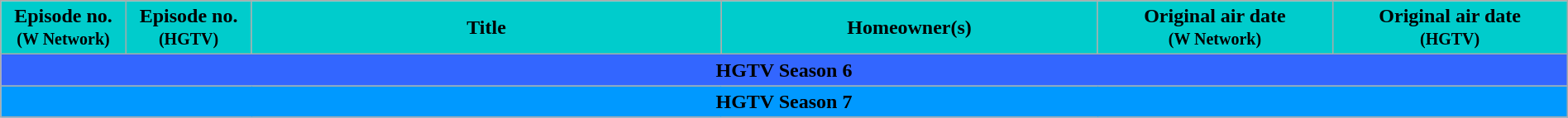<table class="wikitable sortable" style="width:100%; margin:auto;">
<tr>
<th scope="col" style="background-color: #00cccc; color: black; width: 8%">Episode no.<br><small>(W Network)</small></th>
<th scope="col" style="background-color: #00cccc; color: black; width: 8%">Episode no.<br><small>(HGTV)</small></th>
<th scope="col" style="background-color: #00cccc; color: black; width: 30%">Title</th>
<th scope="col" style="background-color: #00cccc; color: black; width: 24%">Homeowner(s)</th>
<th scope="col" style="background-color: #00cccc; color: black; width: 15%">Original air date<br><small>(W Network)</small></th>
<th scope="col" style="background-color: #00cccc; color: black; width: 15%">Original air date<br><small>(HGTV)</small></th>
</tr>
<tr class="expand-child" style="color:black">
<th colspan="8;" style="background-color: #3366ff;"><span></span>HGTV Season 6<br>











</th>
</tr>
<tr style="color:black">
<th colspan="8;" style="background-color: #0099ff;"><span></span>HGTV Season 7<br>











</th>
</tr>
</table>
